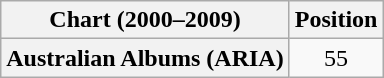<table class="wikitable plainrowheaders">
<tr>
<th scope="col">Chart (2000–2009)</th>
<th scope="col">Position</th>
</tr>
<tr>
<th scope="row">Australian Albums (ARIA)</th>
<td align="center">55</td>
</tr>
</table>
